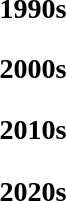<table>
<tr style="vertical-align:top">
<td><br><h3>1990s</h3>







<h3>2000s</h3>








<h3>2010s</h3>






<h3>2020s</h3>



</td>
</tr>
</table>
